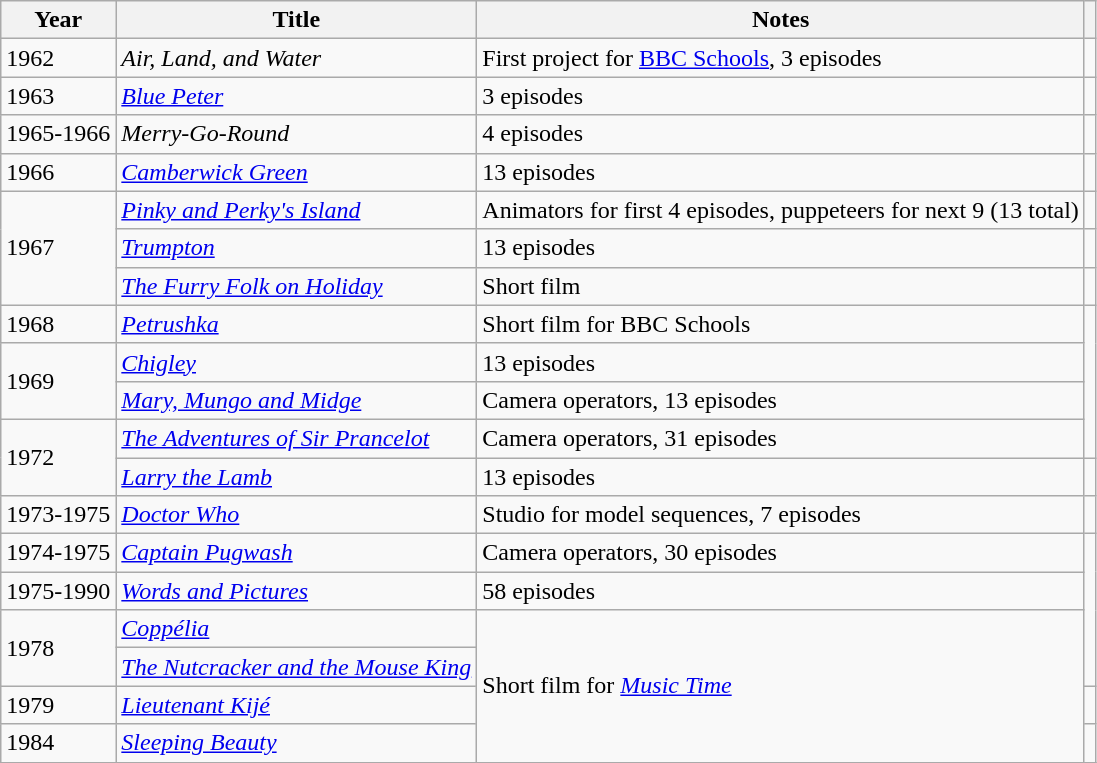<table class="wikitable">
<tr>
<th>Year</th>
<th>Title</th>
<th>Notes</th>
<th></th>
</tr>
<tr>
<td>1962</td>
<td><em>Air, Land, and Water</em></td>
<td>First project for <a href='#'>BBC Schools</a>, 3 episodes</td>
<td></td>
</tr>
<tr>
<td>1963</td>
<td><em><a href='#'>Blue Peter</a></em></td>
<td>3 episodes</td>
<td></td>
</tr>
<tr>
<td>1965-1966</td>
<td><em>Merry-Go-Round</em></td>
<td>4 episodes</td>
<td></td>
</tr>
<tr>
<td>1966</td>
<td><em><a href='#'>Camberwick Green</a></em></td>
<td>13 episodes</td>
<td></td>
</tr>
<tr>
<td rowspan="3">1967</td>
<td><em><a href='#'>Pinky and Perky's Island</a></em></td>
<td>Animators for first 4 episodes, puppeteers for next 9 (13 total)</td>
<td></td>
</tr>
<tr>
<td><em><a href='#'>Trumpton</a></em></td>
<td>13 episodes</td>
<td></td>
</tr>
<tr>
<td><em><a href='#'>The Furry Folk on Holiday</a></em></td>
<td>Short film</td>
<td></td>
</tr>
<tr>
<td>1968</td>
<td><em><a href='#'>Petrushka</a></em></td>
<td>Short film for BBC Schools</td>
<td rowspan="4"></td>
</tr>
<tr>
<td rowspan="2">1969</td>
<td><em><a href='#'>Chigley</a></em></td>
<td>13 episodes</td>
</tr>
<tr>
<td><em><a href='#'>Mary, Mungo and Midge</a></em></td>
<td>Camera operators, 13 episodes</td>
</tr>
<tr>
<td rowspan="2">1972</td>
<td><em><a href='#'>The Adventures of Sir Prancelot</a></em></td>
<td>Camera operators, 31 episodes</td>
</tr>
<tr>
<td><em><a href='#'>Larry the Lamb</a></em></td>
<td>13 episodes</td>
<td></td>
</tr>
<tr>
<td>1973-1975</td>
<td><em><a href='#'>Doctor Who</a></em></td>
<td>Studio for model sequences, 7 episodes</td>
<td></td>
</tr>
<tr>
<td>1974-1975</td>
<td><em><a href='#'>Captain Pugwash</a></em></td>
<td>Camera operators, 30 episodes</td>
<td rowspan="4"></td>
</tr>
<tr>
<td>1975-1990</td>
<td><em><a href='#'>Words and Pictures</a></em></td>
<td>58 episodes</td>
</tr>
<tr>
<td rowspan="2">1978</td>
<td><em><a href='#'>Coppélia</a></em></td>
<td rowspan="4">Short film for <em><a href='#'>Music Time</a></em></td>
</tr>
<tr>
<td><em><a href='#'>The Nutcracker and the Mouse King</a></em></td>
</tr>
<tr>
<td>1979</td>
<td><em><a href='#'>Lieutenant Kijé</a></em></td>
<td></td>
</tr>
<tr>
<td>1984</td>
<td><em><a href='#'>Sleeping Beauty</a></em></td>
<td></td>
</tr>
<tr>
</tr>
</table>
